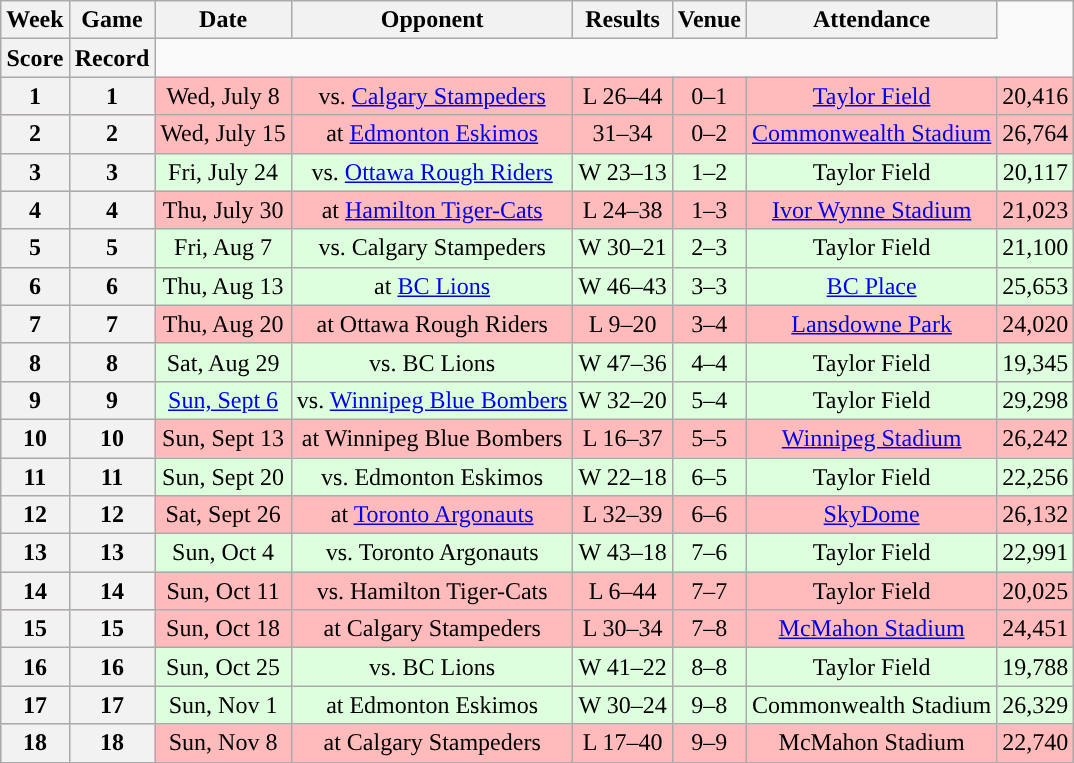<table class="wikitable" style="text-align:center">
<tr>
<th>Week</th>
<th>Game</th>
<th>Date</th>
<th>Opponent</th>
<th>Results</th>
<th>Venue</th>
<th>Attendance</th>
</tr>
<tr>
<th>Score</th>
<th>Record</th>
</tr>
<tr style="background:#ffbbbb">
<th>1</th>
<th>1</th>
<td>Wed, July 8</td>
<td>vs. <a href='#'>Calgary Stampeders</a></td>
<td>L 26–44</td>
<td>0–1</td>
<td><a href='#'>Taylor Field</a></td>
<td>20,416</td>
</tr>
<tr style="background:#ffbbbb">
<th>2</th>
<th>2</th>
<td>Wed, July 15</td>
<td>at <a href='#'>Edmonton Eskimos</a></td>
<td>31–34 </td>
<td>0–2</td>
<td><a href='#'>Commonwealth Stadium</a></td>
<td>26,764</td>
</tr>
<tr style="background:#ddffdd">
<th>3</th>
<th>3</th>
<td>Fri, July 24</td>
<td>vs. <a href='#'>Ottawa Rough Riders</a></td>
<td>W 23–13</td>
<td>1–2</td>
<td>Taylor Field</td>
<td>20,117</td>
</tr>
<tr style="background:#ffbbbb">
<th>4</th>
<th>4</th>
<td>Thu, July 30</td>
<td>at <a href='#'>Hamilton Tiger-Cats</a></td>
<td>L 24–38</td>
<td>1–3</td>
<td><a href='#'>Ivor Wynne Stadium</a></td>
<td>21,023</td>
</tr>
<tr style="background:#ddffdd">
<th>5</th>
<th>5</th>
<td>Fri, Aug 7</td>
<td>vs. Calgary Stampeders</td>
<td>W 30–21</td>
<td>2–3</td>
<td>Taylor Field</td>
<td>21,100</td>
</tr>
<tr style="background:#ddffdd">
<th>6</th>
<th>6</th>
<td>Thu, Aug 13</td>
<td>at <a href='#'>BC Lions</a></td>
<td>W 46–43 </td>
<td>3–3</td>
<td><a href='#'>BC Place</a></td>
<td>25,653</td>
</tr>
<tr style="background:#ffbbbb">
<th>7</th>
<th>7</th>
<td>Thu, Aug 20</td>
<td>at Ottawa Rough Riders</td>
<td>L 9–20</td>
<td>3–4</td>
<td><a href='#'>Lansdowne Park</a></td>
<td>24,020</td>
</tr>
<tr style="background:#ddffdd">
<th>8</th>
<th>8</th>
<td>Sat, Aug 29</td>
<td>vs. BC Lions</td>
<td>W 47–36</td>
<td>4–4</td>
<td>Taylor Field</td>
<td>19,345</td>
</tr>
<tr style="background:#ddffdd">
<th>9</th>
<th>9</th>
<td><a href='#'>Sun, Sept 6</a></td>
<td>vs. <a href='#'>Winnipeg Blue Bombers</a></td>
<td>W 32–20</td>
<td>5–4</td>
<td>Taylor Field</td>
<td>29,298</td>
</tr>
<tr style="background:#ffbbbb">
<th>10</th>
<th>10</th>
<td>Sun, Sept 13</td>
<td>at Winnipeg Blue Bombers</td>
<td>L 16–37</td>
<td>5–5</td>
<td><a href='#'>Winnipeg Stadium</a></td>
<td>26,242</td>
</tr>
<tr style="background:#ddffdd">
<th>11</th>
<th>11</th>
<td>Sun, Sept 20</td>
<td>vs. Edmonton Eskimos</td>
<td>W 22–18</td>
<td>6–5</td>
<td>Taylor Field</td>
<td>22,256</td>
</tr>
<tr style="background:#ffbbbb">
<th>12</th>
<th>12</th>
<td>Sat, Sept 26</td>
<td>at <a href='#'>Toronto Argonauts</a></td>
<td>L 32–39</td>
<td>6–6</td>
<td><a href='#'>SkyDome</a></td>
<td>26,132</td>
</tr>
<tr style="background:#ddffdd">
<th>13</th>
<th>13</th>
<td>Sun, Oct 4</td>
<td>vs. Toronto Argonauts</td>
<td>W 43–18</td>
<td>7–6</td>
<td>Taylor Field</td>
<td>22,991</td>
</tr>
<tr style="background:#ffbbbb">
<th>14</th>
<th>14</th>
<td>Sun, Oct 11</td>
<td>vs. Hamilton Tiger-Cats</td>
<td>L 6–44</td>
<td>7–7</td>
<td>Taylor Field</td>
<td>20,025</td>
</tr>
<tr style="background:#ffbbbb">
<th>15</th>
<th>15</th>
<td>Sun, Oct 18</td>
<td>at Calgary Stampeders</td>
<td>L 30–34</td>
<td>7–8</td>
<td><a href='#'>McMahon Stadium</a></td>
<td>24,451</td>
</tr>
<tr style="background:#ddffdd">
<th>16</th>
<th>16</th>
<td>Sun, Oct 25</td>
<td>vs. BC Lions</td>
<td>W 41–22</td>
<td>8–8</td>
<td>Taylor Field</td>
<td>19,788</td>
</tr>
<tr style="background:#ddffdd">
<th>17</th>
<th>17</th>
<td>Sun, Nov 1</td>
<td>at Edmonton Eskimos</td>
<td>W 30–24</td>
<td>9–8</td>
<td>Commonwealth Stadium</td>
<td>26,329</td>
</tr>
<tr style="background:#ffbbbb">
<th>18</th>
<th>18</th>
<td>Sun, Nov 8</td>
<td>at Calgary Stampeders</td>
<td>L 17–40</td>
<td>9–9</td>
<td>McMahon Stadium</td>
<td>22,740</td>
</tr>
</table>
